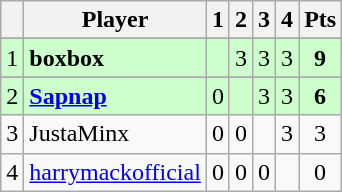<table class="wikitable" style="text-align: center;">
<tr>
<th></th>
<th>Player</th>
<th>1</th>
<th>2</th>
<th>3</th>
<th>4</th>
<th>Pts</th>
</tr>
<tr>
</tr>
<tr style="background:#ccffcc;">
<td>1</td>
<td align="left"><strong>boxbox</strong></td>
<td></td>
<td>3</td>
<td>3</td>
<td>3</td>
<td><strong>9</strong></td>
</tr>
<tr>
</tr>
<tr style="background:#ccffcc;">
<td>2</td>
<td align="left"><strong><a href='#'>Sapnap</a></strong></td>
<td>0</td>
<td></td>
<td>3</td>
<td>3</td>
<td><strong>6</strong></td>
</tr>
<tr>
<td>3</td>
<td align="left">JustaMinx</td>
<td>0</td>
<td>0</td>
<td></td>
<td>3</td>
<td>3</td>
</tr>
<tr>
<td>4</td>
<td align="left"><a href='#'>harrymackofficial</a></td>
<td>0</td>
<td>0</td>
<td>0</td>
<td></td>
<td>0</td>
</tr>
</table>
